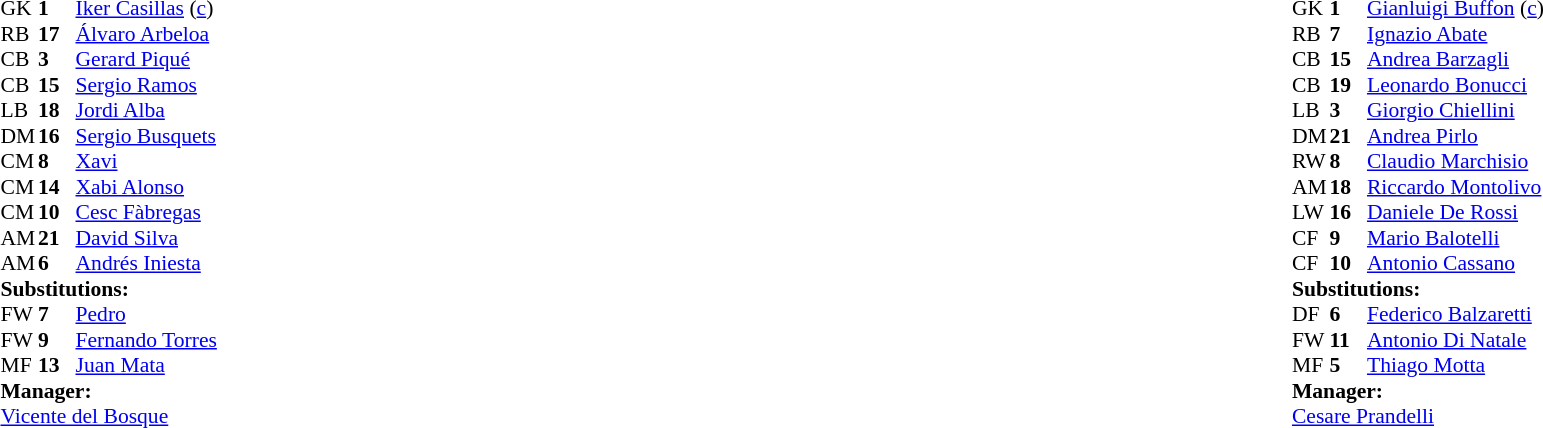<table style="width:100%;">
<tr>
<td style="vertical-align:top; width:40%;"><br><table style="font-size:90%" cellspacing="0" cellpadding="0">
<tr>
<th width="25"></th>
<th width="25"></th>
</tr>
<tr>
<td>GK</td>
<td><strong>1</strong></td>
<td><a href='#'>Iker Casillas</a> (<a href='#'>c</a>)</td>
</tr>
<tr>
<td>RB</td>
<td><strong>17</strong></td>
<td><a href='#'>Álvaro Arbeloa</a></td>
</tr>
<tr>
<td>CB</td>
<td><strong>3</strong></td>
<td><a href='#'>Gerard Piqué</a></td>
<td></td>
</tr>
<tr>
<td>CB</td>
<td><strong>15</strong></td>
<td><a href='#'>Sergio Ramos</a></td>
</tr>
<tr>
<td>LB</td>
<td><strong>18</strong></td>
<td><a href='#'>Jordi Alba</a></td>
</tr>
<tr>
<td>DM</td>
<td><strong>16</strong></td>
<td><a href='#'>Sergio Busquets</a></td>
</tr>
<tr>
<td>CM</td>
<td><strong>8</strong></td>
<td><a href='#'>Xavi</a></td>
</tr>
<tr>
<td>CM</td>
<td><strong>14</strong></td>
<td><a href='#'>Xabi Alonso</a></td>
</tr>
<tr>
<td>CM</td>
<td><strong>10</strong></td>
<td><a href='#'>Cesc Fàbregas</a></td>
<td></td>
<td></td>
</tr>
<tr>
<td>AM</td>
<td><strong>21</strong></td>
<td><a href='#'>David Silva</a></td>
<td></td>
<td></td>
</tr>
<tr>
<td>AM</td>
<td><strong>6</strong></td>
<td><a href='#'>Andrés Iniesta</a></td>
<td></td>
<td></td>
</tr>
<tr>
<td colspan=3><strong>Substitutions:</strong></td>
</tr>
<tr>
<td>FW</td>
<td><strong>7</strong></td>
<td><a href='#'>Pedro</a></td>
<td></td>
<td></td>
</tr>
<tr>
<td>FW</td>
<td><strong>9</strong></td>
<td><a href='#'>Fernando Torres</a></td>
<td></td>
<td></td>
</tr>
<tr>
<td>MF</td>
<td><strong>13</strong></td>
<td><a href='#'>Juan Mata</a></td>
<td></td>
<td></td>
</tr>
<tr>
<td colspan=3><strong>Manager:</strong></td>
</tr>
<tr>
<td colspan=3><a href='#'>Vicente del Bosque</a></td>
</tr>
</table>
</td>
<td valign="top"></td>
<td style="vertical-align:top; width:50%;"><br><table style="font-size:90%; margin:auto;" cellspacing="0" cellpadding="0">
<tr>
<th width=25></th>
<th width=25></th>
</tr>
<tr>
<td>GK</td>
<td><strong>1</strong></td>
<td><a href='#'>Gianluigi Buffon</a> (<a href='#'>c</a>)</td>
</tr>
<tr>
<td>RB</td>
<td><strong>7</strong></td>
<td><a href='#'>Ignazio Abate</a></td>
</tr>
<tr>
<td>CB</td>
<td><strong>15</strong></td>
<td><a href='#'>Andrea Barzagli</a></td>
<td></td>
</tr>
<tr>
<td>CB</td>
<td><strong>19</strong></td>
<td><a href='#'>Leonardo Bonucci</a></td>
</tr>
<tr>
<td>LB</td>
<td><strong>3</strong></td>
<td><a href='#'>Giorgio Chiellini</a></td>
<td></td>
<td></td>
</tr>
<tr>
<td>DM</td>
<td><strong>21</strong></td>
<td><a href='#'>Andrea Pirlo</a></td>
</tr>
<tr>
<td>RW</td>
<td><strong>8</strong></td>
<td><a href='#'>Claudio Marchisio</a></td>
</tr>
<tr>
<td>AM</td>
<td><strong>18</strong></td>
<td><a href='#'>Riccardo Montolivo</a></td>
<td></td>
<td></td>
</tr>
<tr>
<td>LW</td>
<td><strong>16</strong></td>
<td><a href='#'>Daniele De Rossi</a></td>
</tr>
<tr>
<td>CF</td>
<td><strong>9</strong></td>
<td><a href='#'>Mario Balotelli</a></td>
</tr>
<tr>
<td>CF</td>
<td><strong>10</strong></td>
<td><a href='#'>Antonio Cassano</a></td>
<td></td>
<td></td>
</tr>
<tr>
<td colspan=3><strong>Substitutions:</strong></td>
</tr>
<tr>
<td>DF</td>
<td><strong>6</strong></td>
<td><a href='#'>Federico Balzaretti</a></td>
<td></td>
<td></td>
</tr>
<tr>
<td>FW</td>
<td><strong>11</strong></td>
<td><a href='#'>Antonio Di Natale</a></td>
<td></td>
<td></td>
</tr>
<tr>
<td>MF</td>
<td><strong>5</strong></td>
<td><a href='#'>Thiago Motta</a></td>
<td></td>
<td></td>
</tr>
<tr>
<td colspan=3><strong>Manager:</strong></td>
</tr>
<tr>
<td colspan=3><a href='#'>Cesare Prandelli</a></td>
</tr>
</table>
</td>
</tr>
</table>
